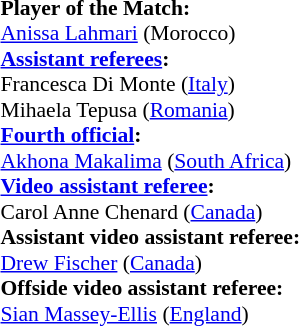<table style="width:100%; font-size:90%;">
<tr>
<td><br><strong>Player of the Match:</strong>
<br><a href='#'>Anissa Lahmari</a> (Morocco)<br><strong><a href='#'>Assistant referees</a>:</strong>
<br>Francesca Di Monte (<a href='#'>Italy</a>)
<br>Mihaela Tepusa (<a href='#'>Romania</a>)
<br><strong><a href='#'>Fourth official</a>:</strong>
<br><a href='#'>Akhona Makalima</a> (<a href='#'>South Africa</a>)
<br><strong><a href='#'>Video assistant referee</a>:</strong>
<br>Carol Anne Chenard (<a href='#'>Canada</a>)
<br><strong>Assistant video assistant referee:</strong>
<br><a href='#'>Drew Fischer</a> (<a href='#'>Canada</a>)
<br><strong>Offside video assistant referee:</strong>
<br><a href='#'>Sian Massey-Ellis</a> (<a href='#'>England</a>)</td>
</tr>
</table>
